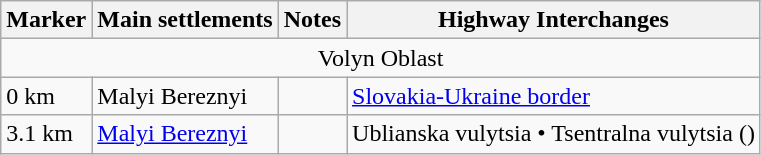<table class="wikitable">
<tr>
<th>Marker</th>
<th>Main settlements</th>
<th>Notes</th>
<th>Highway Interchanges</th>
</tr>
<tr>
<td align=center colspan=4>Volyn Oblast</td>
</tr>
<tr>
<td>0 km</td>
<td>Malyi Bereznyi</td>
<td></td>
<td><a href='#'>Slovakia-Ukraine border</a></td>
</tr>
<tr>
<td>3.1 km</td>
<td><a href='#'>Malyi Bereznyi</a></td>
<td></td>
<td>Ublianska vulytsia • Tsentralna vulytsia ()</td>
</tr>
</table>
